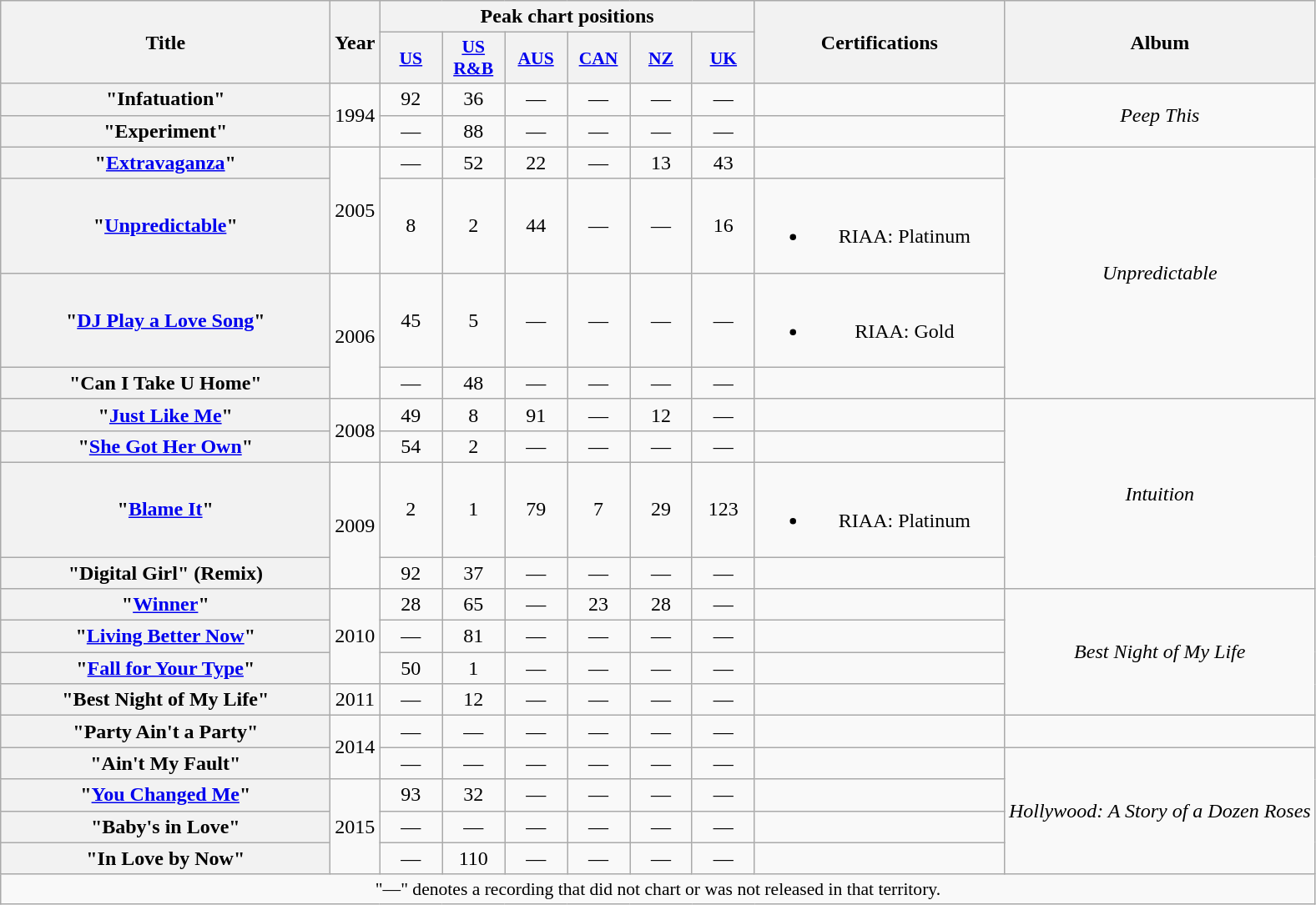<table class="wikitable plainrowheaders" style="text-align:center;">
<tr>
<th scope="col" rowspan="2" style="width:16em;">Title</th>
<th scope="col" rowspan="2">Year</th>
<th scope="col" colspan="6">Peak chart positions</th>
<th scope="col" rowspan="2" style="width:12em;">Certifications</th>
<th scope="col" rowspan="2">Album</th>
</tr>
<tr>
<th style="width:3em; font-size:90%"><a href='#'>US</a><br></th>
<th style="width:3em; font-size:90%"><a href='#'>US<br>R&B</a><br></th>
<th style="width:3em; font-size:90%"><a href='#'>AUS</a><br></th>
<th style="width:3em; font-size:90%"><a href='#'>CAN</a><br></th>
<th style="width:3em; font-size:90%"><a href='#'>NZ</a><br></th>
<th style="width:3em; font-size:90%"><a href='#'>UK</a><br></th>
</tr>
<tr>
<th scope="row">"Infatuation"</th>
<td rowspan="2">1994</td>
<td>92</td>
<td>36</td>
<td>—</td>
<td>—</td>
<td>—</td>
<td>—</td>
<td></td>
<td rowspan="2"><em>Peep This</em></td>
</tr>
<tr>
<th scope="row">"Experiment"</th>
<td>—</td>
<td>88</td>
<td>—</td>
<td>—</td>
<td>—</td>
<td>—</td>
<td></td>
</tr>
<tr>
<th scope="row">"<a href='#'>Extravaganza</a>"<br></th>
<td rowspan="2">2005</td>
<td>—</td>
<td>52</td>
<td>22</td>
<td>—</td>
<td>13</td>
<td>43</td>
<td></td>
<td rowspan="4"><em>Unpredictable</em></td>
</tr>
<tr>
<th scope="row">"<a href='#'>Unpredictable</a>"<br></th>
<td>8</td>
<td>2</td>
<td>44</td>
<td>—</td>
<td>—</td>
<td>16</td>
<td><br><ul><li>RIAA: Platinum</li></ul></td>
</tr>
<tr>
<th scope="row">"<a href='#'>DJ Play a Love Song</a>"<br></th>
<td rowspan="2">2006</td>
<td>45</td>
<td>5</td>
<td>—</td>
<td>—</td>
<td>—</td>
<td>—</td>
<td><br><ul><li>RIAA: Gold</li></ul></td>
</tr>
<tr>
<th scope="row">"Can I Take U Home"</th>
<td>—</td>
<td>48</td>
<td>—</td>
<td>—</td>
<td>—</td>
<td>—</td>
<td></td>
</tr>
<tr>
<th scope="row">"<a href='#'>Just Like Me</a>"<br></th>
<td rowspan="2">2008</td>
<td>49</td>
<td>8</td>
<td>91</td>
<td>—</td>
<td>12</td>
<td>—</td>
<td></td>
<td rowspan="4"><em>Intuition</em></td>
</tr>
<tr>
<th scope="row">"<a href='#'>She Got Her Own</a>"<br></th>
<td>54</td>
<td>2</td>
<td>—</td>
<td>—</td>
<td>—</td>
<td>—</td>
<td></td>
</tr>
<tr>
<th scope="row">"<a href='#'>Blame It</a>"<br></th>
<td rowspan="2">2009</td>
<td>2</td>
<td>1</td>
<td>79</td>
<td>7</td>
<td>29</td>
<td>123</td>
<td><br><ul><li>RIAA: Platinum</li></ul></td>
</tr>
<tr>
<th scope="row">"Digital Girl" (Remix)<br></th>
<td>92</td>
<td>37</td>
<td>—</td>
<td>—</td>
<td>—</td>
<td>—</td>
<td></td>
</tr>
<tr>
<th scope="row">"<a href='#'>Winner</a>"<br></th>
<td rowspan="3">2010</td>
<td>28</td>
<td>65</td>
<td>—</td>
<td>23</td>
<td>28</td>
<td>—</td>
<td></td>
<td rowspan="4"><em>Best Night of My Life</em></td>
</tr>
<tr>
<th scope="row">"<a href='#'>Living Better Now</a>"<br></th>
<td>—</td>
<td>81</td>
<td>—</td>
<td>—</td>
<td>—</td>
<td>—</td>
<td></td>
</tr>
<tr>
<th scope="row">"<a href='#'>Fall for Your Type</a>"<br></th>
<td>50</td>
<td>1</td>
<td>—</td>
<td>—</td>
<td>—</td>
<td>—</td>
<td></td>
</tr>
<tr>
<th scope="row">"Best Night of My Life" <br></th>
<td>2011</td>
<td>—</td>
<td>12</td>
<td>—</td>
<td>—</td>
<td>—</td>
<td>—</td>
<td></td>
</tr>
<tr>
<th scope="row">"Party Ain't a Party" <br></th>
<td rowspan="2">2014</td>
<td>—</td>
<td>—</td>
<td>—</td>
<td>—</td>
<td>—</td>
<td>—</td>
<td></td>
<td></td>
</tr>
<tr>
<th scope="row">"Ain't My Fault"</th>
<td>—</td>
<td>—</td>
<td>—</td>
<td>—</td>
<td>—</td>
<td>—</td>
<td></td>
<td rowspan="4"><em>Hollywood: A Story of a Dozen Roses</em></td>
</tr>
<tr>
<th scope="row">"<a href='#'>You Changed Me</a>" <br></th>
<td rowspan="3">2015</td>
<td>93</td>
<td>32</td>
<td>—</td>
<td>—</td>
<td>—</td>
<td>—</td>
<td></td>
</tr>
<tr>
<th scope="row">"Baby's in Love"<br></th>
<td>—</td>
<td>—</td>
<td>—</td>
<td>—</td>
<td>—</td>
<td>—</td>
<td></td>
</tr>
<tr>
<th scope="row">"In Love by Now"</th>
<td>—</td>
<td>110</td>
<td>—</td>
<td>—</td>
<td>—</td>
<td>—</td>
<td></td>
</tr>
<tr>
<td colspan="10" style="font-size:90%">"—" denotes a recording that did not chart or was not released in that territory.</td>
</tr>
</table>
